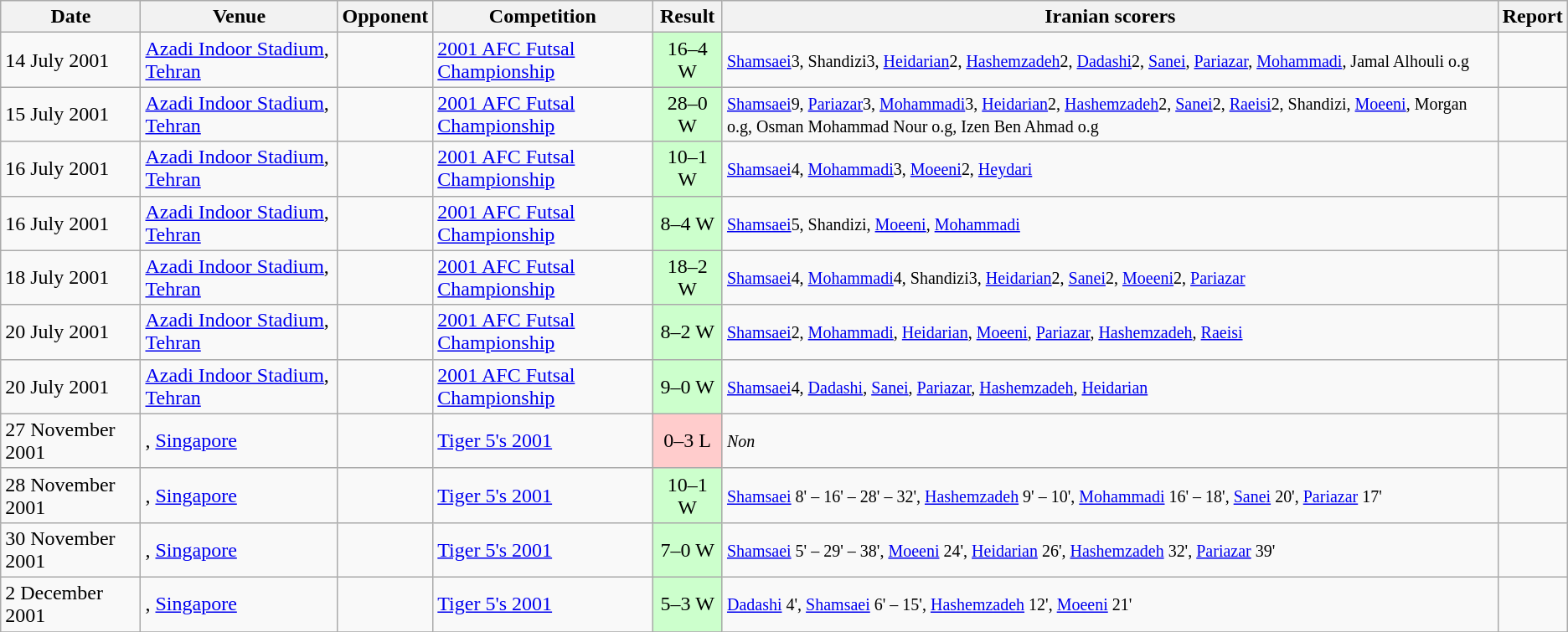<table class="wikitable">
<tr>
<th>Date</th>
<th>Venue</th>
<th>Opponent</th>
<th>Competition</th>
<th>Result</th>
<th>Iranian scorers</th>
<th>Report</th>
</tr>
<tr>
<td>14 July 2001</td>
<td> <a href='#'>Azadi Indoor Stadium</a>, <a href='#'>Tehran</a></td>
<td></td>
<td><a href='#'>2001 AFC Futsal Championship</a></td>
<td bgcolor=#ccffcc align=center>16–4 W</td>
<td><small> <a href='#'>Shamsaei</a>3, Shandizi3, <a href='#'>Heidarian</a>2, <a href='#'>Hashemzadeh</a>2, <a href='#'>Dadashi</a>2, <a href='#'>Sanei</a>, <a href='#'>Pariazar</a>, <a href='#'>Mohammadi</a>, Jamal Alhouli o.g </small></td>
<td align=center></td>
</tr>
<tr>
<td>15 July 2001</td>
<td> <a href='#'>Azadi Indoor Stadium</a>, <a href='#'>Tehran</a></td>
<td></td>
<td><a href='#'>2001 AFC Futsal Championship</a></td>
<td bgcolor=#ccffcc align=center>28–0 W</td>
<td><small> <a href='#'>Shamsaei</a>9, <a href='#'>Pariazar</a>3, <a href='#'>Mohammadi</a>3, <a href='#'>Heidarian</a>2, <a href='#'>Hashemzadeh</a>2, <a href='#'>Sanei</a>2, <a href='#'>Raeisi</a>2, Shandizi, <a href='#'>Moeeni</a>, Morgan o.g, Osman Mohammad Nour o.g, Izen Ben Ahmad o.g </small></td>
<td align=center></td>
</tr>
<tr>
<td>16 July 2001</td>
<td> <a href='#'>Azadi Indoor Stadium</a>, <a href='#'>Tehran</a></td>
<td></td>
<td><a href='#'>2001 AFC Futsal Championship</a></td>
<td bgcolor=#ccffcc align=center>10–1 W</td>
<td><small> <a href='#'>Shamsaei</a>4, <a href='#'>Mohammadi</a>3, <a href='#'>Moeeni</a>2, <a href='#'>Heydari</a> </small></td>
<td align=center></td>
</tr>
<tr>
<td>16 July 2001</td>
<td> <a href='#'>Azadi Indoor Stadium</a>, <a href='#'>Tehran</a></td>
<td></td>
<td><a href='#'>2001 AFC Futsal Championship</a></td>
<td bgcolor=#ccffcc align=center>8–4 W</td>
<td><small> <a href='#'>Shamsaei</a>5, Shandizi, <a href='#'>Moeeni</a>, <a href='#'>Mohammadi</a> </small></td>
<td align=center></td>
</tr>
<tr>
<td>18 July 2001</td>
<td> <a href='#'>Azadi Indoor Stadium</a>, <a href='#'>Tehran</a></td>
<td></td>
<td><a href='#'>2001 AFC Futsal Championship</a></td>
<td bgcolor=#ccffcc align=center>18–2 W</td>
<td><small> <a href='#'>Shamsaei</a>4, <a href='#'>Mohammadi</a>4, Shandizi3, <a href='#'>Heidarian</a>2, <a href='#'>Sanei</a>2, <a href='#'>Moeeni</a>2, <a href='#'>Pariazar</a> </small></td>
<td align=center></td>
</tr>
<tr>
<td>20 July 2001</td>
<td> <a href='#'>Azadi Indoor Stadium</a>, <a href='#'>Tehran</a></td>
<td></td>
<td><a href='#'>2001 AFC Futsal Championship</a></td>
<td bgcolor=#ccffcc align=center>8–2 W</td>
<td><small> <a href='#'>Shamsaei</a>2, <a href='#'>Mohammadi</a>, <a href='#'>Heidarian</a>, <a href='#'>Moeeni</a>, <a href='#'>Pariazar</a>, <a href='#'>Hashemzadeh</a>, <a href='#'>Raeisi</a> </small></td>
<td align=center></td>
</tr>
<tr>
<td>20 July 2001</td>
<td> <a href='#'>Azadi Indoor Stadium</a>, <a href='#'>Tehran</a></td>
<td></td>
<td><a href='#'>2001 AFC Futsal Championship</a></td>
<td bgcolor=#ccffcc align=center>9–0 W</td>
<td><small> <a href='#'>Shamsaei</a>4, <a href='#'>Dadashi</a>, <a href='#'>Sanei</a>, <a href='#'>Pariazar</a>, <a href='#'>Hashemzadeh</a>, <a href='#'>Heidarian</a></small></td>
<td align=center></td>
</tr>
<tr>
<td>27 November 2001</td>
<td>, <a href='#'>Singapore</a></td>
<td></td>
<td><a href='#'>Tiger 5's 2001</a></td>
<td bgcolor=#FFCCCC align=center>0–3 L</td>
<td><small> <em>Non</em> </small></td>
<td align=center></td>
</tr>
<tr>
<td>28 November 2001</td>
<td>, <a href='#'>Singapore</a></td>
<td></td>
<td><a href='#'>Tiger 5's 2001</a></td>
<td bgcolor=#ccffcc align=center>10–1 W</td>
<td><small> <a href='#'>Shamsaei</a> 8' – 16' – 28' – 32', <a href='#'>Hashemzadeh</a> 9' – 10', <a href='#'>Mohammadi</a> 16' – 18', <a href='#'>Sanei</a> 20', <a href='#'>Pariazar</a> 17' </small></td>
<td align=center></td>
</tr>
<tr>
<td>30 November 2001</td>
<td>, <a href='#'>Singapore</a></td>
<td></td>
<td><a href='#'>Tiger 5's 2001</a></td>
<td bgcolor=#ccffcc align=center>7–0 W</td>
<td><small> <a href='#'>Shamsaei</a> 5' – 29' – 38', <a href='#'>Moeeni</a> 24', <a href='#'>Heidarian</a> 26', <a href='#'>Hashemzadeh</a> 32', <a href='#'>Pariazar</a> 39' </small></td>
<td align=center></td>
</tr>
<tr>
<td>2 December 2001</td>
<td>, <a href='#'>Singapore</a></td>
<td></td>
<td><a href='#'>Tiger 5's 2001</a></td>
<td bgcolor=#ccffcc align=center>5–3 W</td>
<td><small> <a href='#'>Dadashi</a> 4', <a href='#'>Shamsaei</a> 6' – 15', <a href='#'>Hashemzadeh</a> 12', <a href='#'>Moeeni</a> 21' </small></td>
<td align=center></td>
</tr>
<tr>
</tr>
</table>
